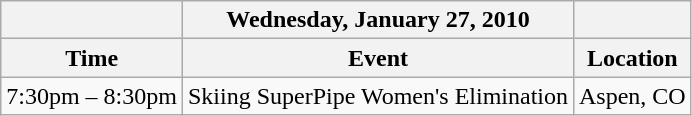<table class="wikitable">
<tr>
<th></th>
<th>Wednesday, January 27, 2010</th>
<th></th>
</tr>
<tr>
<th>Time</th>
<th>Event</th>
<th>Location</th>
</tr>
<tr>
<td>7:30pm – 8:30pm</td>
<td>Skiing SuperPipe Women's Elimination</td>
<td>Aspen, CO</td>
</tr>
</table>
